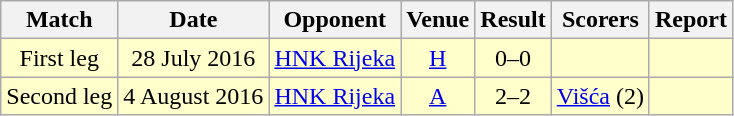<table class="wikitable" style="font-size:100%; text-align:center">
<tr>
<th>Match</th>
<th>Date</th>
<th>Opponent</th>
<th>Venue</th>
<th>Result</th>
<th>Scorers</th>
<th>Report</th>
</tr>
<tr bgcolor=FFFFCC>
<td>First leg</td>
<td>28 July 2016</td>
<td> <a href='#'>HNK Rijeka</a></td>
<td><a href='#'>H</a></td>
<td>0–0</td>
<td></td>
<td></td>
</tr>
<tr bgcolor=FFFFCC>
<td>Second leg</td>
<td>4 August 2016</td>
<td> <a href='#'>HNK Rijeka</a></td>
<td><a href='#'>A</a></td>
<td>2–2</td>
<td><a href='#'>Višća</a> (2)</td>
<td></td>
</tr>
</table>
